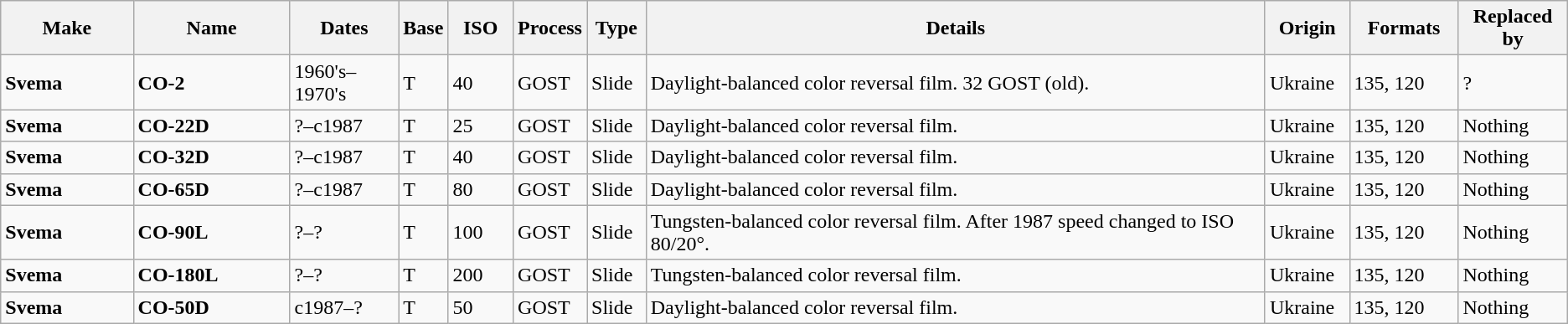<table class="wikitable">
<tr>
<th scope="col" style="width: 100px;">Make</th>
<th scope="col" style="width: 120px;">Name</th>
<th scope="col" style="width: 80px;">Dates</th>
<th scope="col" style="width: 30px;">Base</th>
<th scope="col" style="width: 45px;">ISO</th>
<th scope="col" style="width: 40px;">Process</th>
<th scope="col" style="width: 40px;">Type</th>
<th scope="col" style="width: 500px;">Details</th>
<th scope="col" style="width: 60px;">Origin</th>
<th scope="col" style="width: 80px;">Formats</th>
<th scope="col" style="width: 80px;">Replaced by</th>
</tr>
<tr>
<td><strong>Svema</strong></td>
<td><strong>CO-2</strong></td>
<td>1960's–1970's</td>
<td>T</td>
<td>40</td>
<td>GOST</td>
<td>Slide</td>
<td>Daylight-balanced color reversal film. 32 GOST (old).</td>
<td>Ukraine</td>
<td>135, 120</td>
<td>?</td>
</tr>
<tr>
<td><strong>Svema</strong></td>
<td><strong>CO-22D</strong></td>
<td>?–c1987</td>
<td>T</td>
<td>25</td>
<td>GOST</td>
<td>Slide</td>
<td>Daylight-balanced color reversal film.</td>
<td>Ukraine</td>
<td>135, 120</td>
<td>Nothing</td>
</tr>
<tr>
<td><strong>Svema</strong></td>
<td><strong>CO-32D</strong></td>
<td>?–c1987</td>
<td>T</td>
<td>40</td>
<td>GOST</td>
<td>Slide</td>
<td>Daylight-balanced color reversal film.</td>
<td>Ukraine</td>
<td>135, 120</td>
<td>Nothing</td>
</tr>
<tr>
<td><strong>Svema</strong></td>
<td><strong>CO-65D</strong></td>
<td>?–c1987</td>
<td>T</td>
<td>80</td>
<td>GOST</td>
<td>Slide</td>
<td>Daylight-balanced color reversal film.</td>
<td>Ukraine</td>
<td>135, 120</td>
<td>Nothing</td>
</tr>
<tr>
<td><strong>Svema</strong></td>
<td><strong>CO-90L</strong></td>
<td>?–?</td>
<td>T</td>
<td>100</td>
<td>GOST</td>
<td>Slide</td>
<td>Tungsten-balanced color reversal film. After 1987 speed changed to ISO 80/20°.</td>
<td>Ukraine</td>
<td>135, 120</td>
<td>Nothing</td>
</tr>
<tr>
<td><strong>Svema</strong></td>
<td><strong>CO-180L</strong></td>
<td>?–?</td>
<td>T</td>
<td>200</td>
<td>GOST</td>
<td>Slide</td>
<td>Tungsten-balanced color reversal film.</td>
<td>Ukraine</td>
<td>135, 120</td>
<td>Nothing</td>
</tr>
<tr>
<td><strong>Svema</strong></td>
<td><strong>CO-50D</strong></td>
<td>c1987–?</td>
<td>T</td>
<td>50</td>
<td>GOST</td>
<td>Slide</td>
<td>Daylight-balanced color reversal film.</td>
<td>Ukraine</td>
<td>135, 120</td>
<td>Nothing</td>
</tr>
</table>
